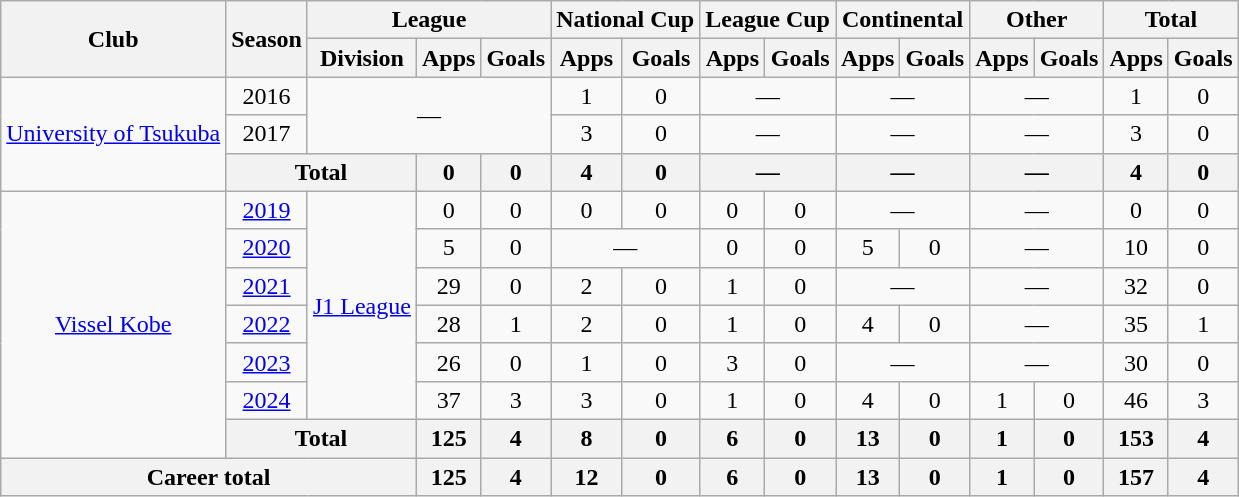<table class="wikitable" style="text-align: center">
<tr>
<th rowspan="2">Club</th>
<th rowspan="2">Season</th>
<th colspan="3">League</th>
<th colspan="2">National Cup</th>
<th colspan="2">League Cup</th>
<th colspan="2">Continental</th>
<th colspan="2">Other</th>
<th colspan="2">Total</th>
</tr>
<tr>
<th>Division</th>
<th>Apps</th>
<th>Goals</th>
<th>Apps</th>
<th>Goals</th>
<th>Apps</th>
<th>Goals</th>
<th>Apps</th>
<th>Goals</th>
<th>Apps</th>
<th>Goals</th>
<th>Apps</th>
<th>Goals</th>
</tr>
<tr>
<td rowspan="3"><a href='#'>University of Tsukuba</a></td>
<td>2016</td>
<td rowspan="2" colspan="3">—</td>
<td>1</td>
<td>0</td>
<td colspan="2">—</td>
<td colspan="2">—</td>
<td colspan="2">—</td>
<td>1</td>
<td>0</td>
</tr>
<tr>
<td>2017</td>
<td>3</td>
<td>0</td>
<td colspan="2">—</td>
<td colspan="2">—</td>
<td colspan="2">—</td>
<td>3</td>
<td>0</td>
</tr>
<tr>
<th colspan=2>Total</th>
<th>0</th>
<th>0</th>
<th>4</th>
<th>0</th>
<th colspan="2">—</th>
<th colspan="2">—</th>
<th colspan="2">—</th>
<th>4</th>
<th>0</th>
</tr>
<tr>
<td rowspan="7"><a href='#'>Vissel Kobe</a></td>
<td><a href='#'>2019</a></td>
<td rowspan="6"><a href='#'>J1 League</a></td>
<td>0</td>
<td>0</td>
<td>0</td>
<td>0</td>
<td>0</td>
<td>0</td>
<td colspan="2">—</td>
<td colspan="2">—</td>
<td>0</td>
<td>0</td>
</tr>
<tr>
<td><a href='#'>2020</a></td>
<td>5</td>
<td>0</td>
<td colspan="2">—</td>
<td>0</td>
<td>0</td>
<td>5</td>
<td>0</td>
<td colspan="2">—</td>
<td>10</td>
<td>0</td>
</tr>
<tr>
<td><a href='#'>2021</a></td>
<td>29</td>
<td>0</td>
<td>2</td>
<td>0</td>
<td>1</td>
<td>0</td>
<td colspan="2">—</td>
<td colspan="2">—</td>
<td>32</td>
<td>0</td>
</tr>
<tr>
<td><a href='#'>2022</a></td>
<td>28</td>
<td>1</td>
<td>2</td>
<td>0</td>
<td>1</td>
<td>0</td>
<td>4</td>
<td>0</td>
<td colspan="2">—</td>
<td>35</td>
<td>1</td>
</tr>
<tr>
<td><a href='#'>2023</a></td>
<td>26</td>
<td>0</td>
<td>1</td>
<td>0</td>
<td>3</td>
<td>0</td>
<td colspan="2">—</td>
<td colspan="2">—</td>
<td>30</td>
<td>0</td>
</tr>
<tr>
<td><a href='#'>2024</a></td>
<td>37</td>
<td>3</td>
<td>3</td>
<td>0</td>
<td>1</td>
<td>0</td>
<td>4</td>
<td>0</td>
<td>1</td>
<td>0</td>
<td>46</td>
<td>3</td>
</tr>
<tr>
<th colspan=2>Total</th>
<th>125</th>
<th>4</th>
<th>8</th>
<th>0</th>
<th>6</th>
<th>0</th>
<th>13</th>
<th>0</th>
<th>1</th>
<th>0</th>
<th>153</th>
<th>4</th>
</tr>
<tr>
<th colspan=3>Career total</th>
<th>125</th>
<th>4</th>
<th>12</th>
<th>0</th>
<th>6</th>
<th>0</th>
<th>13</th>
<th>0</th>
<th>1</th>
<th>0</th>
<th>157</th>
<th>4</th>
</tr>
</table>
